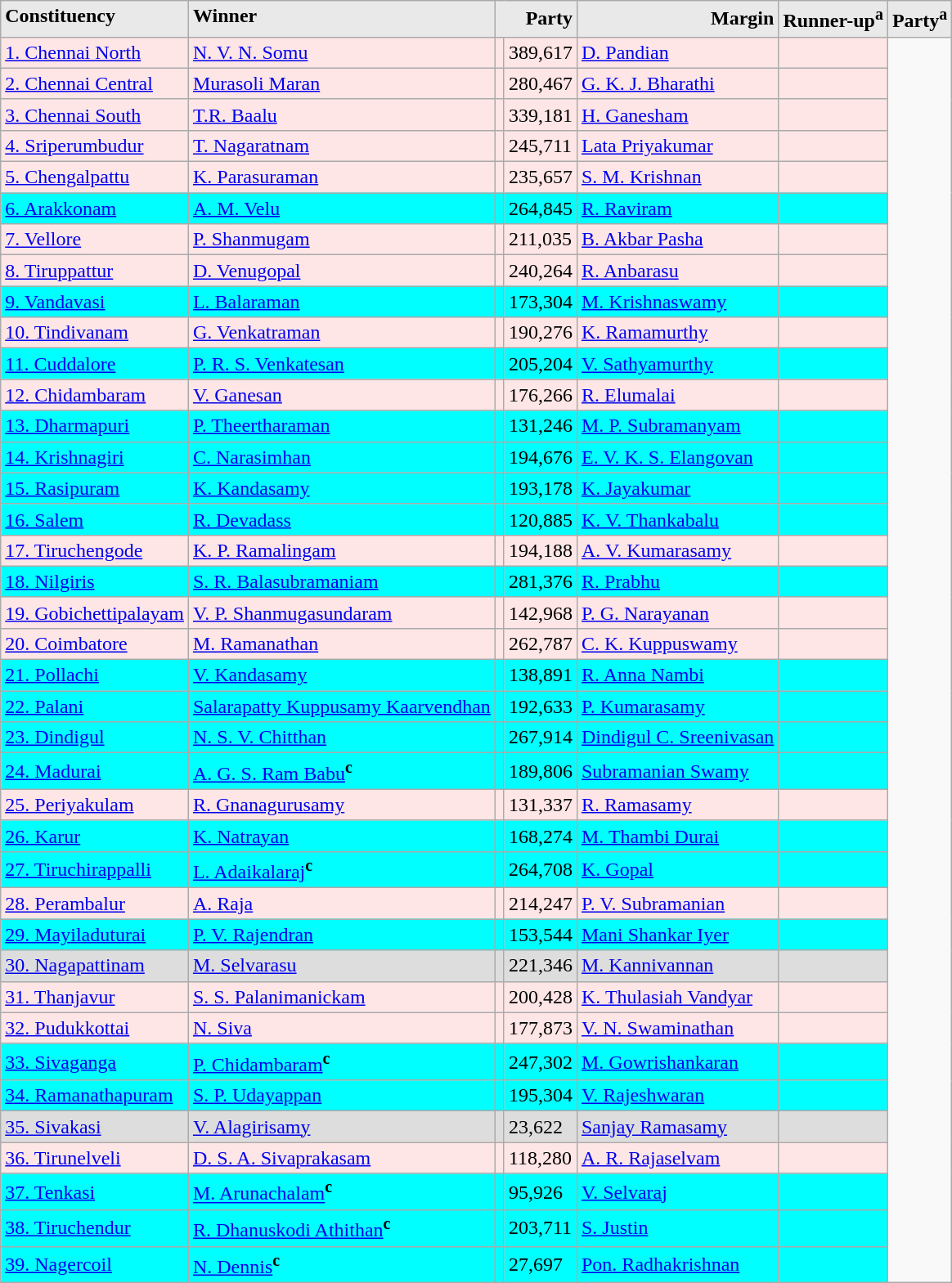<table class="wikitable sortable">
<tr ">
<th style="text-align:left; background:#e9e9e9; vertical-align:top;">Constituency</th>
<th style="text-align:left; background:#e9e9e9; vertical-align:top;">Winner</th>
<th style="background:#e9e9e9; text-align:right;"colspan="2">Party</th>
<th style="background:#e9e9e9; text-align:right;">Margin</th>
<th style="background:#e9e9e9; text-align:right;">Runner-up<sup>a</sup></th>
<th style="background:#e9e9e9; text-align:right;"colspan="2">Party<sup>a</sup></th>
</tr>
<tr style="background:#ffe6e6;">
<td><a href='#'>1. Chennai North</a></td>
<td><a href='#'>N. V. N. Somu</a></td>
<td></td>
<td>389,617</td>
<td><a href='#'>D. Pandian</a></td>
<td></td>
</tr>
<tr style="background:#ffe6e6;">
<td><a href='#'>2. Chennai Central</a></td>
<td><a href='#'>Murasoli Maran</a></td>
<td></td>
<td>280,467</td>
<td><a href='#'>G. K. J. Bharathi</a></td>
<td></td>
</tr>
<tr style="background:#ffe6e6;">
<td><a href='#'>3. Chennai South</a></td>
<td><a href='#'>T.R. Baalu</a></td>
<td></td>
<td>339,181</td>
<td><a href='#'>H. Ganesham</a></td>
<td></td>
</tr>
<tr style="background:#ffe6e6;">
<td><a href='#'>4. Sriperumbudur</a></td>
<td><a href='#'>T. Nagaratnam</a></td>
<td></td>
<td>245,711</td>
<td><a href='#'>Lata Priyakumar</a></td>
<td></td>
</tr>
<tr style="background:#ffe6e6;">
<td><a href='#'>5. Chengalpattu</a></td>
<td><a href='#'>K. Parasuraman</a></td>
<td></td>
<td>235,657</td>
<td><a href='#'>S. M. Krishnan</a></td>
<td></td>
</tr>
<tr style="background:#0ff;">
<td><a href='#'>6. Arakkonam</a></td>
<td><a href='#'>A. M. Velu</a></td>
<td></td>
<td>264,845</td>
<td><a href='#'>R. Raviram</a></td>
<td></td>
</tr>
<tr style="background:#ffe6e6;">
<td><a href='#'>7. Vellore</a></td>
<td><a href='#'>P. Shanmugam</a></td>
<td></td>
<td>211,035</td>
<td><a href='#'>B. Akbar Pasha</a></td>
<td></td>
</tr>
<tr style="background:#ffe6e6;">
<td><a href='#'>8. Tiruppattur</a></td>
<td><a href='#'>D. Venugopal</a></td>
<td></td>
<td>240,264</td>
<td><a href='#'>R. Anbarasu</a></td>
<td></td>
</tr>
<tr style="background:#0ff;">
<td><a href='#'>9. Vandavasi</a></td>
<td><a href='#'>L. Balaraman</a></td>
<td></td>
<td>173,304</td>
<td><a href='#'>M. Krishnaswamy</a></td>
<td></td>
</tr>
<tr style="background:#ffe6e6;">
<td><a href='#'>10. Tindivanam</a></td>
<td><a href='#'>G. Venkatraman</a></td>
<td></td>
<td>190,276</td>
<td><a href='#'>K. Ramamurthy</a></td>
<td></td>
</tr>
<tr style="background:#0ff;">
<td><a href='#'>11. Cuddalore</a></td>
<td><a href='#'>P. R. S. Venkatesan</a></td>
<td></td>
<td>205,204</td>
<td><a href='#'>V. Sathyamurthy</a></td>
<td></td>
</tr>
<tr style="background:#ffe6e6;">
<td><a href='#'>12. Chidambaram</a></td>
<td><a href='#'>V. Ganesan</a></td>
<td></td>
<td>176,266</td>
<td><a href='#'>R. Elumalai</a></td>
<td></td>
</tr>
<tr style="background:#0ff;">
<td><a href='#'>13. Dharmapuri</a></td>
<td><a href='#'>P. Theertharaman</a></td>
<td></td>
<td>131,246</td>
<td><a href='#'>M. P. Subramanyam</a></td>
<td></td>
</tr>
<tr style="background:#0ff;">
<td><a href='#'>14. Krishnagiri</a></td>
<td><a href='#'>C. Narasimhan</a></td>
<td></td>
<td>194,676</td>
<td><a href='#'>E. V. K. S. Elangovan</a></td>
<td></td>
</tr>
<tr style="background:#0ff;">
<td><a href='#'>15. Rasipuram</a></td>
<td><a href='#'>K. Kandasamy</a></td>
<td></td>
<td>193,178</td>
<td><a href='#'>K. Jayakumar</a></td>
<td></td>
</tr>
<tr style="background:#0ff;">
<td><a href='#'>16. Salem</a></td>
<td><a href='#'>R. Devadass</a></td>
<td></td>
<td>120,885</td>
<td><a href='#'>K. V. Thankabalu</a></td>
<td></td>
</tr>
<tr style="background:#ffe6e6;">
<td><a href='#'>17. Tiruchengode</a></td>
<td><a href='#'>K. P. Ramalingam</a></td>
<td></td>
<td>194,188</td>
<td><a href='#'>A. V. Kumarasamy</a></td>
<td></td>
</tr>
<tr style="background:#0ff;">
<td><a href='#'>18. Nilgiris</a></td>
<td><a href='#'>S. R. Balasubramaniam</a></td>
<td></td>
<td>281,376</td>
<td><a href='#'>R. Prabhu</a></td>
<td></td>
</tr>
<tr style="background:#ffe6e6;">
<td><a href='#'>19. Gobichettipalayam</a></td>
<td><a href='#'>V. P. Shanmugasundaram</a></td>
<td></td>
<td>142,968</td>
<td><a href='#'>P. G. Narayanan</a></td>
<td></td>
</tr>
<tr style="background:#ffe6e6;">
<td><a href='#'>20. Coimbatore</a></td>
<td><a href='#'>M. Ramanathan</a></td>
<td></td>
<td>262,787</td>
<td><a href='#'>C. K. Kuppuswamy</a></td>
<td></td>
</tr>
<tr style="background:#0ff;">
<td><a href='#'>21. Pollachi</a></td>
<td><a href='#'>V. Kandasamy</a></td>
<td></td>
<td>138,891</td>
<td><a href='#'>R. Anna Nambi</a></td>
<td></td>
</tr>
<tr style="background:#0ff;">
<td><a href='#'>22. Palani</a></td>
<td><a href='#'>Salarapatty Kuppusamy Kaarvendhan</a></td>
<td></td>
<td>192,633</td>
<td><a href='#'>P. Kumarasamy</a></td>
<td></td>
</tr>
<tr style="background:#0ff;">
<td><a href='#'>23. Dindigul</a></td>
<td><a href='#'>N. S. V. Chitthan</a></td>
<td></td>
<td>267,914</td>
<td><a href='#'>Dindigul C. Sreenivasan</a></td>
<td></td>
</tr>
<tr style="background:#0ff;">
<td><a href='#'>24. Madurai</a></td>
<td><a href='#'>A. G. S. Ram Babu</a><sup><strong>c</strong></sup></td>
<td></td>
<td>189,806</td>
<td><a href='#'>Subramanian Swamy</a></td>
<td></td>
</tr>
<tr style="background:#ffe6e6;">
<td><a href='#'>25. Periyakulam</a></td>
<td><a href='#'>R. Gnanagurusamy</a></td>
<td></td>
<td>131,337</td>
<td><a href='#'>R. Ramasamy</a></td>
<td></td>
</tr>
<tr style="background:#0ff;">
<td><a href='#'>26. Karur</a></td>
<td><a href='#'>K. Natrayan</a></td>
<td></td>
<td>168,274</td>
<td><a href='#'>M. Thambi Durai</a></td>
<td></td>
</tr>
<tr style="background:#0ff;">
<td><a href='#'>27. Tiruchirappalli</a></td>
<td><a href='#'>L. Adaikalaraj</a><sup><strong>c</strong></sup></td>
<td></td>
<td>264,708</td>
<td><a href='#'>K. Gopal</a></td>
<td></td>
</tr>
<tr style="background:#ffe6e6;">
<td><a href='#'>28. Perambalur</a></td>
<td><a href='#'>A. Raja</a></td>
<td></td>
<td>214,247</td>
<td><a href='#'>P. V. Subramanian</a></td>
<td></td>
</tr>
<tr style="background:#0ff;">
<td><a href='#'>29. Mayiladuturai</a></td>
<td><a href='#'>P. V. Rajendran</a></td>
<td></td>
<td>153,544</td>
<td><a href='#'>Mani Shankar Iyer</a></td>
<td></td>
</tr>
<tr style="background:#ddd;">
<td><a href='#'>30. Nagapattinam</a></td>
<td><a href='#'>M. Selvarasu</a></td>
<td></td>
<td>221,346</td>
<td><a href='#'>M. Kannivannan</a></td>
<td></td>
</tr>
<tr style="background:#ffe6e6;">
<td><a href='#'>31. Thanjavur</a></td>
<td><a href='#'>S. S. Palanimanickam</a></td>
<td></td>
<td>200,428</td>
<td><a href='#'>K. Thulasiah Vandyar</a></td>
<td></td>
</tr>
<tr style="background:#ffe6e6;">
<td><a href='#'>32. Pudukkottai</a></td>
<td><a href='#'>N. Siva</a></td>
<td></td>
<td>177,873</td>
<td><a href='#'>V. N. Swaminathan</a></td>
<td></td>
</tr>
<tr style="background:#0ff;">
<td><a href='#'>33. Sivaganga</a></td>
<td><a href='#'>P. Chidambaram</a><sup><strong>c</strong></sup></td>
<td></td>
<td>247,302</td>
<td><a href='#'>M. Gowrishankaran</a></td>
<td></td>
</tr>
<tr style="background:#0ff;">
<td><a href='#'>34. Ramanathapuram</a></td>
<td><a href='#'>S. P. Udayappan</a></td>
<td></td>
<td>195,304</td>
<td><a href='#'>V. Rajeshwaran</a></td>
<td></td>
</tr>
<tr style="background:#ddd;">
<td><a href='#'>35. Sivakasi</a></td>
<td><a href='#'>V. Alagirisamy</a></td>
<td></td>
<td>23,622</td>
<td><a href='#'>Sanjay Ramasamy</a></td>
<td></td>
</tr>
<tr style="background:#ffe6e6;">
<td><a href='#'>36. Tirunelveli</a></td>
<td><a href='#'>D. S. A. Sivaprakasam</a></td>
<td></td>
<td>118,280</td>
<td><a href='#'>A. R. Rajaselvam</a></td>
<td></td>
</tr>
<tr style="background:#0ff;">
<td><a href='#'>37. Tenkasi</a></td>
<td><a href='#'>M. Arunachalam</a><sup><strong>c</strong></sup></td>
<td></td>
<td>95,926</td>
<td><a href='#'>V. Selvaraj</a></td>
<td></td>
</tr>
<tr style="background:#0ff;">
<td><a href='#'>38. Tiruchendur</a></td>
<td><a href='#'>R. Dhanuskodi Athithan</a><sup><strong>c</strong></sup></td>
<td></td>
<td>203,711</td>
<td><a href='#'>S. Justin</a></td>
<td></td>
</tr>
<tr style="background:#0ff;">
<td><a href='#'>39. Nagercoil</a></td>
<td><a href='#'>N. Dennis</a><sup><strong>c</strong></sup></td>
<td></td>
<td>27,697</td>
<td><a href='#'>Pon. Radhakrishnan</a></td>
<td></td>
</tr>
</table>
